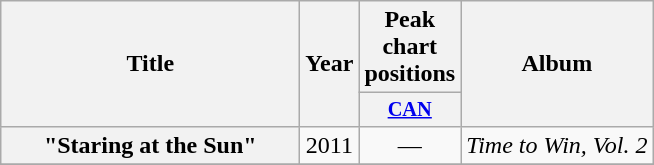<table class="wikitable plainrowheaders" style="text-align:center;">
<tr>
<th scope="col" rowspan="2" style="width:12em;">Title</th>
<th scope="col" rowspan="2">Year</th>
<th scope="col" colspan="1">Peak chart positions</th>
<th scope="col" rowspan="2">Album</th>
</tr>
<tr>
<th scope="col" style="width:3em;font-size:85%;"><a href='#'>CAN</a><br></th>
</tr>
<tr>
<th scope="row">"Staring at the Sun"</th>
<td>2011</td>
<td>—</td>
<td><em>Time to Win, Vol. 2</em></td>
</tr>
<tr>
</tr>
</table>
